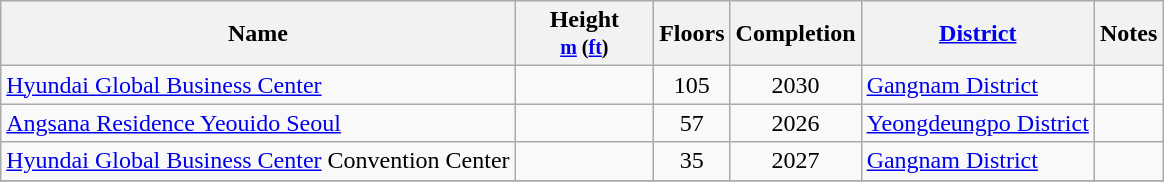<table class="wikitable sortable">
<tr>
<th>Name</th>
<th width="85px">Height<br><small><a href='#'>m</a> (<a href='#'>ft</a>)</small></th>
<th>Floors</th>
<th>Completion</th>
<th><a href='#'>District</a></th>
<th class="unsortable">Notes</th>
</tr>
<tr>
<td><a href='#'>Hyundai Global Business Center</a></td>
<td align="center"></td>
<td align="center">105</td>
<td align="center">2030</td>
<td><a href='#'>Gangnam District</a></td>
<td></td>
</tr>
<tr>
<td><a href='#'>Angsana Residence Yeouido Seoul</a></td>
<td align="center"></td>
<td align="center">57</td>
<td align="center">2026</td>
<td><a href='#'>Yeongdeungpo District</a></td>
<td></td>
</tr>
<tr>
<td><a href='#'>Hyundai Global Business Center</a> Convention Center</td>
<td align="center"></td>
<td align="center">35</td>
<td align="center">2027</td>
<td><a href='#'>Gangnam District</a></td>
<td></td>
</tr>
<tr>
</tr>
</table>
